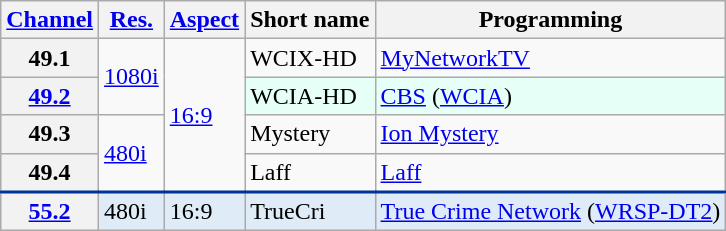<table class="wikitable">
<tr>
<th scope = "col"><a href='#'>Channel</a></th>
<th scope = "col"><a href='#'>Res.</a></th>
<th scope = "col"><a href='#'>Aspect</a></th>
<th scope = "col">Short name</th>
<th scope = "col">Programming</th>
</tr>
<tr>
<th scope = "row">49.1</th>
<td rowspan=2><a href='#'>1080i</a></td>
<td rowspan=4><a href='#'>16:9</a></td>
<td>WCIX-HD</td>
<td><a href='#'>MyNetworkTV</a></td>
</tr>
<tr style="background-color: #E6FFF7;">
<th scope = "row"><a href='#'>49.2</a></th>
<td>WCIA-HD</td>
<td><a href='#'>CBS</a> (<a href='#'>WCIA</a>)</td>
</tr>
<tr>
<th scope = "row">49.3</th>
<td rowspan=2><a href='#'>480i</a></td>
<td>Mystery</td>
<td><a href='#'>Ion Mystery</a></td>
</tr>
<tr>
<th scope = "row">49.4</th>
<td>Laff</td>
<td><a href='#'>Laff</a></td>
</tr>
<tr style="background-color:#DFEBF6; border-top: 2px solid #003399;">
<th scope = "row"><a href='#'>55.2</a></th>
<td>480i</td>
<td>16:9</td>
<td>TrueCri</td>
<td><a href='#'>True Crime Network</a> (<a href='#'>WRSP-DT2</a>)</td>
</tr>
</table>
